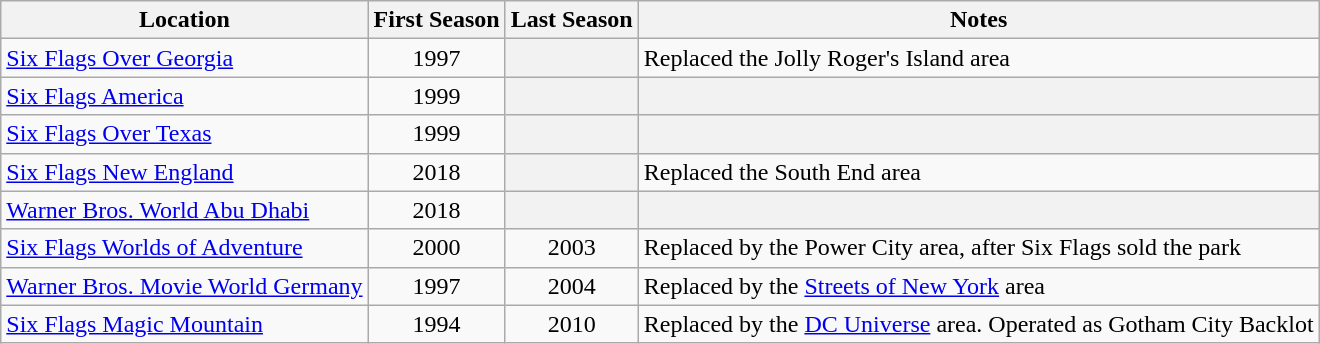<table class="wikitable sortable">
<tr>
<th>Location</th>
<th>First Season</th>
<th>Last Season</th>
<th class="unsortable">Notes</th>
</tr>
<tr>
<td><a href='#'>Six Flags Over Georgia</a></td>
<td align=center>1997</td>
<th></th>
<td>Replaced the Jolly Roger's Island area</td>
</tr>
<tr>
<td><a href='#'>Six Flags America</a></td>
<td align=center>1999</td>
<th></th>
<th></th>
</tr>
<tr>
<td><a href='#'>Six Flags Over Texas</a></td>
<td align=center>1999</td>
<th></th>
<th></th>
</tr>
<tr>
<td><a href='#'>Six Flags New England</a></td>
<td align=center>2018</td>
<th></th>
<td>Replaced the South End area</td>
</tr>
<tr>
<td><a href='#'>Warner Bros. World Abu Dhabi</a></td>
<td align=center>2018</td>
<th></th>
<th></th>
</tr>
<tr>
<td><a href='#'>Six Flags Worlds of Adventure</a></td>
<td align=center>2000</td>
<td align=center>2003</td>
<td>Replaced by the Power City area, after Six Flags sold the park</td>
</tr>
<tr>
<td><a href='#'>Warner Bros. Movie World Germany</a></td>
<td align=center>1997</td>
<td align=center>2004</td>
<td>Replaced by the <a href='#'>Streets of New York</a> area</td>
</tr>
<tr>
<td><a href='#'>Six Flags Magic Mountain</a></td>
<td align=center>1994</td>
<td align=center>2010</td>
<td>Replaced by the <a href='#'>DC Universe</a> area. Operated as Gotham City Backlot</td>
</tr>
</table>
